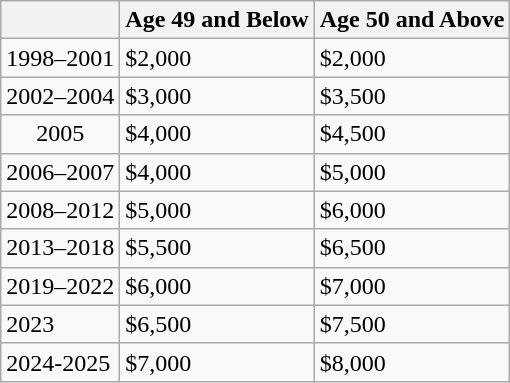<table class="wikitable">
<tr>
<th></th>
<th>Age 49 and Below</th>
<th>Age 50 and Above</th>
</tr>
<tr>
<td style="text-align: center">1998–2001</td>
<td>$2,000</td>
<td>$2,000</td>
</tr>
<tr>
<td style="text-align: center">2002–2004</td>
<td>$3,000</td>
<td>$3,500</td>
</tr>
<tr>
<td style="text-align: center">2005</td>
<td>$4,000</td>
<td>$4,500</td>
</tr>
<tr>
<td>2006–2007</td>
<td>$4,000</td>
<td>$5,000</td>
</tr>
<tr>
<td>2008–2012</td>
<td>$5,000</td>
<td>$6,000</td>
</tr>
<tr>
<td>2013–2018</td>
<td>$5,500</td>
<td>$6,500</td>
</tr>
<tr>
<td>2019–2022</td>
<td>$6,000</td>
<td>$7,000</td>
</tr>
<tr>
<td>2023</td>
<td>$6,500</td>
<td>$7,500</td>
</tr>
<tr>
<td>2024-2025</td>
<td>$7,000</td>
<td>$8,000</td>
</tr>
</table>
